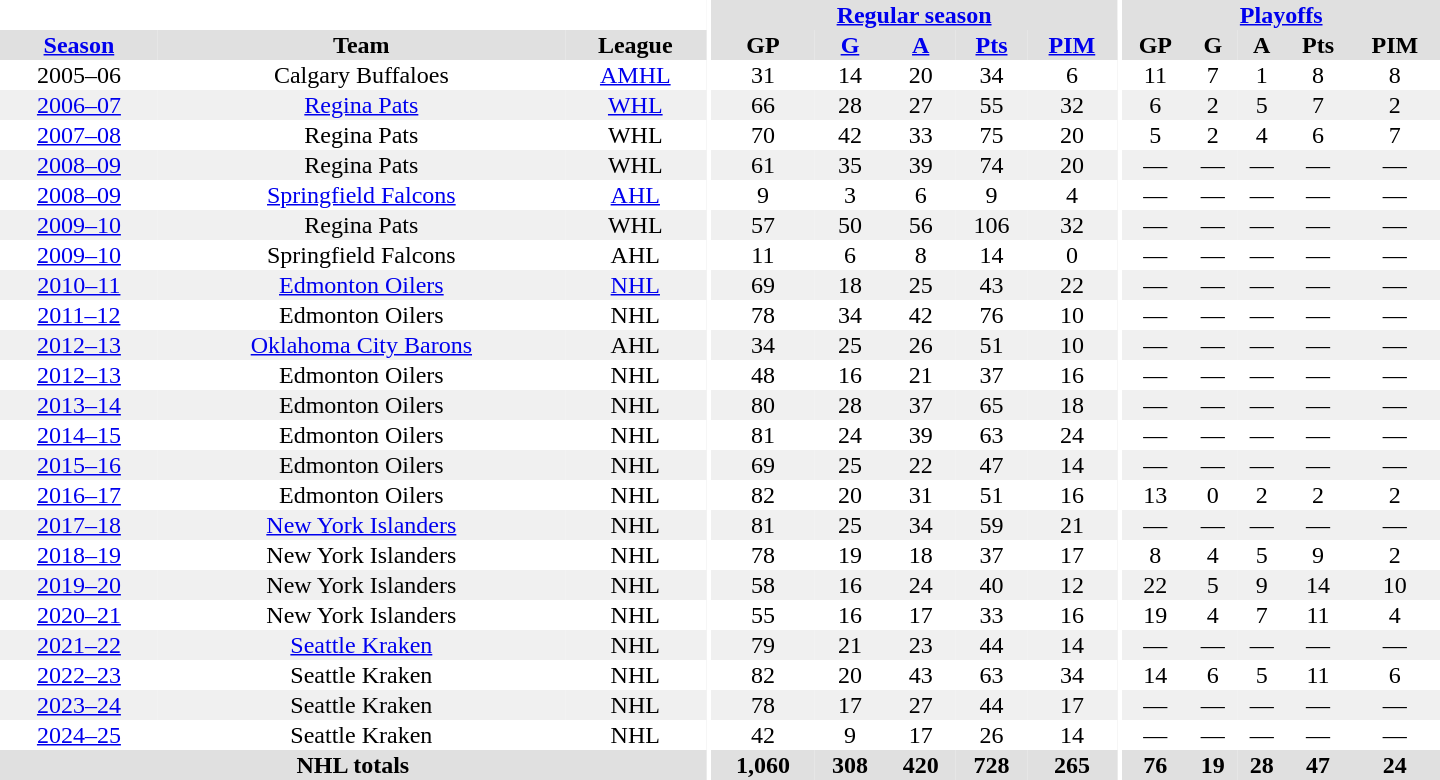<table border="0" cellpadding="1" cellspacing="0" style="text-align:center; width:60em">
<tr bgcolor="#e0e0e0">
<th colspan="3" bgcolor="#ffffff"></th>
<th rowspan="100" bgcolor="#ffffff"></th>
<th colspan="5"><a href='#'>Regular season</a></th>
<th rowspan="100" bgcolor="#ffffff"></th>
<th colspan="5"><a href='#'>Playoffs</a></th>
</tr>
<tr bgcolor="#e0e0e0">
<th><a href='#'>Season</a></th>
<th>Team</th>
<th>League</th>
<th>GP</th>
<th><a href='#'>G</a></th>
<th><a href='#'>A</a></th>
<th><a href='#'>Pts</a></th>
<th><a href='#'>PIM</a></th>
<th>GP</th>
<th>G</th>
<th>A</th>
<th>Pts</th>
<th>PIM</th>
</tr>
<tr>
<td>2005–06</td>
<td>Calgary Buffaloes</td>
<td><a href='#'>AMHL</a></td>
<td>31</td>
<td>14</td>
<td>20</td>
<td>34</td>
<td>6</td>
<td>11</td>
<td>7</td>
<td>1</td>
<td>8</td>
<td>8</td>
</tr>
<tr bgcolor="#f0f0f0">
<td><a href='#'>2006–07</a></td>
<td><a href='#'>Regina Pats</a></td>
<td><a href='#'>WHL</a></td>
<td>66</td>
<td>28</td>
<td>27</td>
<td>55</td>
<td>32</td>
<td>6</td>
<td>2</td>
<td>5</td>
<td>7</td>
<td>2</td>
</tr>
<tr>
<td><a href='#'>2007–08</a></td>
<td>Regina Pats</td>
<td>WHL</td>
<td>70</td>
<td>42</td>
<td>33</td>
<td>75</td>
<td>20</td>
<td>5</td>
<td>2</td>
<td>4</td>
<td>6</td>
<td>7</td>
</tr>
<tr bgcolor="#f0f0f0">
<td><a href='#'>2008–09</a></td>
<td>Regina Pats</td>
<td>WHL</td>
<td>61</td>
<td>35</td>
<td>39</td>
<td>74</td>
<td>20</td>
<td>—</td>
<td>—</td>
<td>—</td>
<td>—</td>
<td>—</td>
</tr>
<tr>
<td><a href='#'>2008–09</a></td>
<td><a href='#'>Springfield Falcons</a></td>
<td><a href='#'>AHL</a></td>
<td>9</td>
<td>3</td>
<td>6</td>
<td>9</td>
<td>4</td>
<td>—</td>
<td>—</td>
<td>—</td>
<td>—</td>
<td>—</td>
</tr>
<tr bgcolor="#f0f0f0">
<td><a href='#'>2009–10</a></td>
<td>Regina Pats</td>
<td>WHL</td>
<td>57</td>
<td>50</td>
<td>56</td>
<td>106</td>
<td>32</td>
<td>—</td>
<td>—</td>
<td>—</td>
<td>—</td>
<td>—</td>
</tr>
<tr>
<td><a href='#'>2009–10</a></td>
<td>Springfield Falcons</td>
<td>AHL</td>
<td>11</td>
<td>6</td>
<td>8</td>
<td>14</td>
<td>0</td>
<td>—</td>
<td>—</td>
<td>—</td>
<td>—</td>
<td>—</td>
</tr>
<tr bgcolor="#f0f0f0">
<td><a href='#'>2010–11</a></td>
<td><a href='#'>Edmonton Oilers</a></td>
<td><a href='#'>NHL</a></td>
<td>69</td>
<td>18</td>
<td>25</td>
<td>43</td>
<td>22</td>
<td>—</td>
<td>—</td>
<td>—</td>
<td>—</td>
<td>—</td>
</tr>
<tr>
<td><a href='#'>2011–12</a></td>
<td>Edmonton Oilers</td>
<td>NHL</td>
<td>78</td>
<td>34</td>
<td>42</td>
<td>76</td>
<td>10</td>
<td>—</td>
<td>—</td>
<td>—</td>
<td>—</td>
<td>—</td>
</tr>
<tr bgcolor="#f0f0f0">
<td><a href='#'>2012–13</a></td>
<td><a href='#'>Oklahoma City Barons</a></td>
<td>AHL</td>
<td>34</td>
<td>25</td>
<td>26</td>
<td>51</td>
<td>10</td>
<td>—</td>
<td>—</td>
<td>—</td>
<td>—</td>
<td>—</td>
</tr>
<tr>
<td><a href='#'>2012–13</a></td>
<td>Edmonton Oilers</td>
<td>NHL</td>
<td>48</td>
<td>16</td>
<td>21</td>
<td>37</td>
<td>16</td>
<td>—</td>
<td>—</td>
<td>—</td>
<td>—</td>
<td>—</td>
</tr>
<tr bgcolor="#f0f0f0">
<td><a href='#'>2013–14</a></td>
<td>Edmonton Oilers</td>
<td>NHL</td>
<td>80</td>
<td>28</td>
<td>37</td>
<td>65</td>
<td>18</td>
<td>—</td>
<td>—</td>
<td>—</td>
<td>—</td>
<td>—</td>
</tr>
<tr>
<td><a href='#'>2014–15</a></td>
<td>Edmonton Oilers</td>
<td>NHL</td>
<td>81</td>
<td>24</td>
<td>39</td>
<td>63</td>
<td>24</td>
<td>—</td>
<td>—</td>
<td>—</td>
<td>—</td>
<td>—</td>
</tr>
<tr bgcolor="#f0f0f0">
<td><a href='#'>2015–16</a></td>
<td>Edmonton Oilers</td>
<td>NHL</td>
<td>69</td>
<td>25</td>
<td>22</td>
<td>47</td>
<td>14</td>
<td>—</td>
<td>—</td>
<td>—</td>
<td>—</td>
<td>—</td>
</tr>
<tr>
<td><a href='#'>2016–17</a></td>
<td>Edmonton Oilers</td>
<td>NHL</td>
<td>82</td>
<td>20</td>
<td>31</td>
<td>51</td>
<td>16</td>
<td>13</td>
<td>0</td>
<td>2</td>
<td>2</td>
<td>2</td>
</tr>
<tr bgcolor="#f0f0f0">
<td><a href='#'>2017–18</a></td>
<td><a href='#'>New York Islanders</a></td>
<td>NHL</td>
<td>81</td>
<td>25</td>
<td>34</td>
<td>59</td>
<td>21</td>
<td>—</td>
<td>—</td>
<td>—</td>
<td>—</td>
<td>—</td>
</tr>
<tr>
<td><a href='#'>2018–19</a></td>
<td>New York Islanders</td>
<td>NHL</td>
<td>78</td>
<td>19</td>
<td>18</td>
<td>37</td>
<td>17</td>
<td>8</td>
<td>4</td>
<td>5</td>
<td>9</td>
<td>2</td>
</tr>
<tr bgcolor="#f0f0f0">
<td><a href='#'>2019–20</a></td>
<td>New York Islanders</td>
<td>NHL</td>
<td>58</td>
<td>16</td>
<td>24</td>
<td>40</td>
<td>12</td>
<td>22</td>
<td>5</td>
<td>9</td>
<td>14</td>
<td>10</td>
</tr>
<tr>
<td><a href='#'>2020–21</a></td>
<td>New York Islanders</td>
<td>NHL</td>
<td>55</td>
<td>16</td>
<td>17</td>
<td>33</td>
<td>16</td>
<td>19</td>
<td>4</td>
<td>7</td>
<td>11</td>
<td>4</td>
</tr>
<tr bgcolor="#f0f0f0">
<td><a href='#'>2021–22</a></td>
<td><a href='#'>Seattle Kraken</a></td>
<td>NHL</td>
<td>79</td>
<td>21</td>
<td>23</td>
<td>44</td>
<td>14</td>
<td>—</td>
<td>—</td>
<td>—</td>
<td>—</td>
<td>—</td>
</tr>
<tr>
<td><a href='#'>2022–23</a></td>
<td>Seattle Kraken</td>
<td>NHL</td>
<td>82</td>
<td>20</td>
<td>43</td>
<td>63</td>
<td>34</td>
<td>14</td>
<td>6</td>
<td>5</td>
<td>11</td>
<td>6</td>
</tr>
<tr bgcolor="#f0f0f0">
<td><a href='#'>2023–24</a></td>
<td>Seattle Kraken</td>
<td>NHL</td>
<td>78</td>
<td>17</td>
<td>27</td>
<td>44</td>
<td>17</td>
<td>—</td>
<td>—</td>
<td>—</td>
<td>—</td>
<td>—</td>
</tr>
<tr>
<td><a href='#'>2024–25</a></td>
<td>Seattle Kraken</td>
<td>NHL</td>
<td>42</td>
<td>9</td>
<td>17</td>
<td>26</td>
<td>14</td>
<td>—</td>
<td>—</td>
<td>—</td>
<td>—</td>
<td>—<br></td>
</tr>
<tr bgcolor="#e0e0e0">
<th colspan="3">NHL totals</th>
<th>1,060</th>
<th>308</th>
<th>420</th>
<th>728</th>
<th>265</th>
<th>76</th>
<th>19</th>
<th>28</th>
<th>47</th>
<th>24</th>
</tr>
</table>
